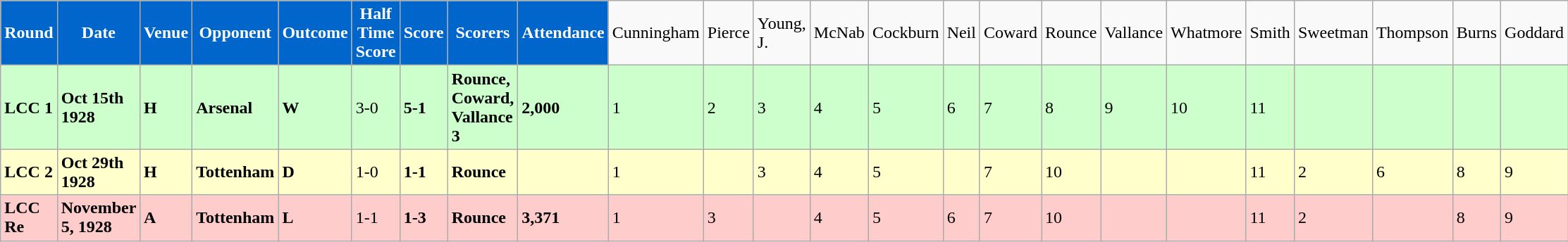<table class="wikitable">
<tr>
<td style="background:#0066CC; color:#FFFFFF; text-align:center;"><strong>Round</strong></td>
<td style="background:#0066CC; color:#FFFFFF; text-align:center;"><strong>Date</strong></td>
<td style="background:#0066CC; color:#FFFFFF; text-align:center;"><strong>Venue</strong></td>
<td style="background:#0066CC; color:#FFFFFF; text-align:center;"><strong>Opponent</strong></td>
<td style="background:#0066CC; color:#FFFFFF; text-align:center;"><strong>Outcome</strong></td>
<td style="background:#0066CC; color:#FFFFFF; text-align:center;"><strong>Half Time Score</strong></td>
<td style="background:#0066CC; color:#FFFFFF; text-align:center;"><strong>Score</strong></td>
<td style="background:#0066CC; color:#FFFFFF; text-align:center;"><strong>Scorers</strong></td>
<td style="background:#0066CC; color:#FFFFFF; text-align:center;"><strong>Attendance</strong></td>
<td>Cunningham</td>
<td>Pierce</td>
<td>Young, J.</td>
<td>McNab</td>
<td>Cockburn</td>
<td>Neil</td>
<td>Coward</td>
<td>Rounce</td>
<td>Vallance</td>
<td>Whatmore</td>
<td>Smith</td>
<td>Sweetman</td>
<td>Thompson</td>
<td>Burns</td>
<td>Goddard</td>
</tr>
<tr bgcolor="#CCFFCC">
<td><strong>LCC 1</strong></td>
<td><strong>Oct 15th 1928</strong></td>
<td><strong>H</strong></td>
<td><strong>Arsenal</strong></td>
<td><strong>W</strong></td>
<td>3-0</td>
<td><strong>5-1</strong></td>
<td><strong>Rounce, Coward, Vallance 3</strong></td>
<td><strong>2,000</strong></td>
<td>1</td>
<td>2</td>
<td>3</td>
<td>4</td>
<td>5</td>
<td>6</td>
<td>7</td>
<td>8</td>
<td>9</td>
<td>10</td>
<td>11</td>
<td></td>
<td></td>
<td></td>
<td></td>
</tr>
<tr bgcolor="#FFFFCC">
<td><strong>LCC 2</strong></td>
<td><strong>Oct 29th 1928</strong></td>
<td><strong>H</strong></td>
<td><strong>Tottenham</strong></td>
<td><strong>D</strong></td>
<td>1-0</td>
<td><strong>1-1</strong></td>
<td><strong>Rounce</strong></td>
<td></td>
<td>1</td>
<td></td>
<td>3</td>
<td>4</td>
<td>5</td>
<td></td>
<td>7</td>
<td>10</td>
<td></td>
<td></td>
<td>11</td>
<td>2</td>
<td>6</td>
<td>8</td>
<td>9</td>
</tr>
<tr bgcolor="#FFCCCC">
<td><strong>LCC Re</strong></td>
<td><strong>November 5, 1928</strong></td>
<td><strong>A</strong></td>
<td><strong>Tottenham</strong></td>
<td><strong>L</strong></td>
<td>1-1</td>
<td><strong>1-3</strong></td>
<td><strong>Rounce</strong></td>
<td><strong>3,371</strong></td>
<td>1</td>
<td>3</td>
<td></td>
<td>4</td>
<td>5</td>
<td>6</td>
<td>7</td>
<td>10</td>
<td></td>
<td></td>
<td>11</td>
<td>2</td>
<td></td>
<td>8</td>
<td>9</td>
</tr>
</table>
